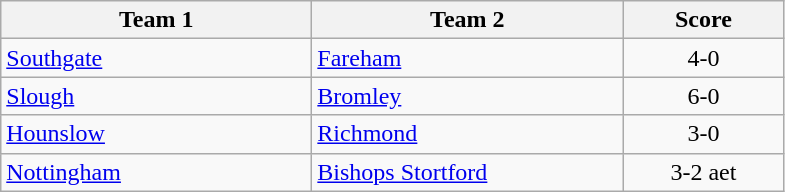<table class="wikitable" style="font-size: 100%">
<tr>
<th width=200>Team 1</th>
<th width=200>Team 2</th>
<th width=100>Score</th>
</tr>
<tr>
<td><a href='#'>Southgate</a></td>
<td><a href='#'>Fareham</a></td>
<td align=center>4-0</td>
</tr>
<tr>
<td><a href='#'>Slough</a></td>
<td><a href='#'>Bromley</a></td>
<td align=center>6-0</td>
</tr>
<tr>
<td><a href='#'>Hounslow</a></td>
<td><a href='#'>Richmond</a></td>
<td align=center>3-0</td>
</tr>
<tr>
<td><a href='#'>Nottingham</a></td>
<td><a href='#'>Bishops Stortford</a></td>
<td align=center>3-2 aet</td>
</tr>
</table>
